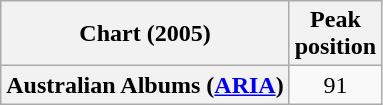<table class="wikitable plainrowheaders" style="text-align:center">
<tr>
<th>Chart (2005)</th>
<th>Peak<br>position</th>
</tr>
<tr>
<th scope="row">Australian Albums (<a href='#'>ARIA</a>)</th>
<td>91</td>
</tr>
</table>
